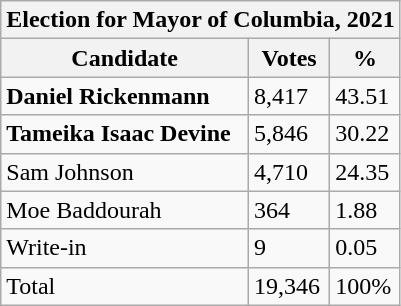<table class="wikitable">
<tr>
<th colspan="4">Election for Mayor of Columbia, 2021</th>
</tr>
<tr>
<th>Candidate</th>
<th>Votes</th>
<th>%</th>
</tr>
<tr>
<td><strong>Daniel Rickenmann</strong></td>
<td>8,417</td>
<td>43.51</td>
</tr>
<tr>
<td><strong>Tameika Isaac Devine</strong></td>
<td>5,846</td>
<td>30.22</td>
</tr>
<tr>
<td>Sam Johnson</td>
<td>4,710</td>
<td>24.35</td>
</tr>
<tr>
<td>Moe Baddourah</td>
<td>364</td>
<td>1.88</td>
</tr>
<tr>
<td>Write-in</td>
<td>9</td>
<td>0.05</td>
</tr>
<tr>
<td>Total</td>
<td>19,346</td>
<td>100%</td>
</tr>
</table>
